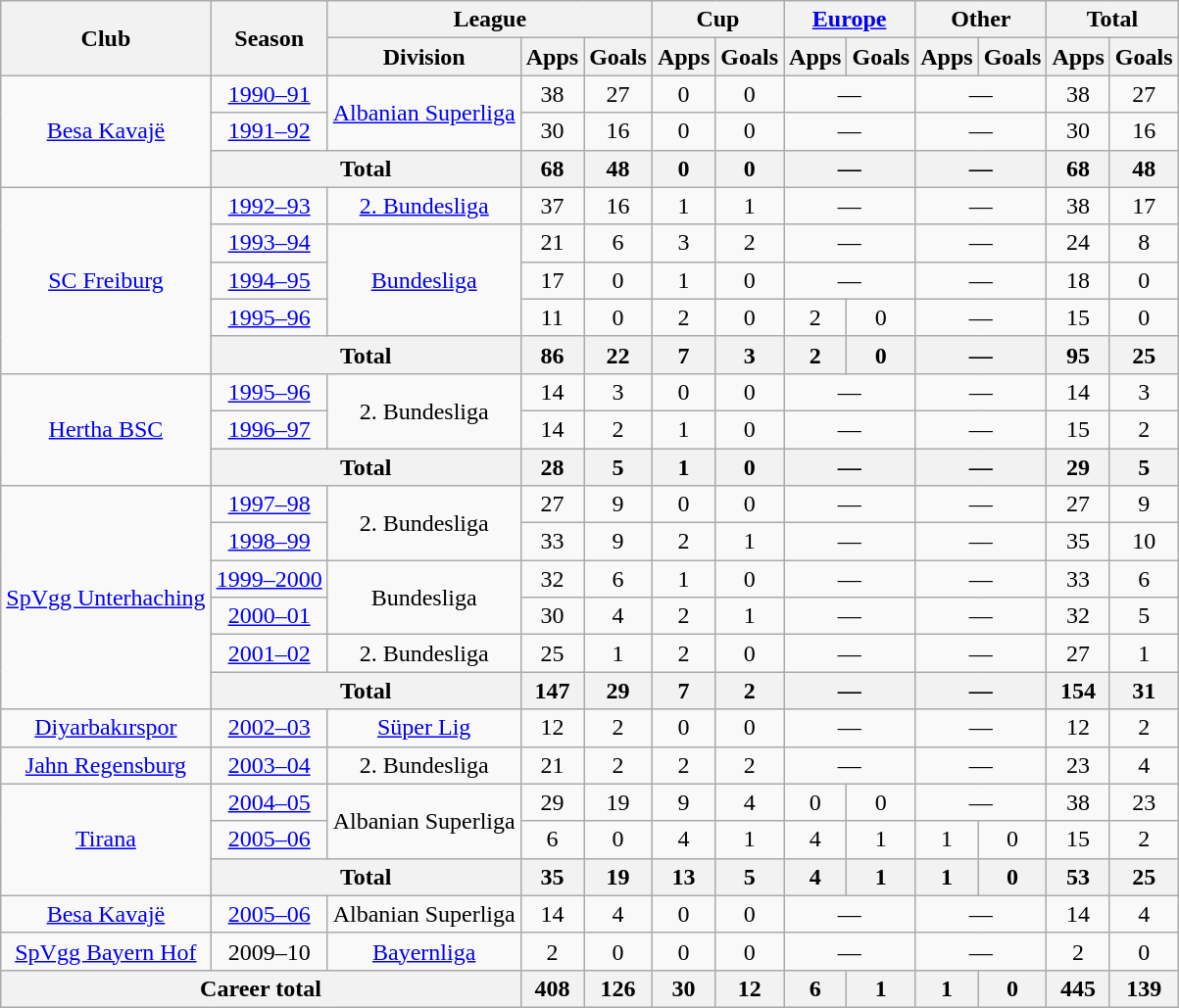<table class="wikitable" style="text-align:center">
<tr>
<th rowspan="2">Club</th>
<th rowspan="2">Season</th>
<th colspan="3">League</th>
<th colspan="2">Cup</th>
<th colspan="2"><a href='#'>Europe</a></th>
<th colspan="2">Other</th>
<th colspan="2">Total</th>
</tr>
<tr>
<th>Division</th>
<th>Apps</th>
<th>Goals</th>
<th>Apps</th>
<th>Goals</th>
<th>Apps</th>
<th>Goals</th>
<th>Apps</th>
<th>Goals</th>
<th>Apps</th>
<th>Goals</th>
</tr>
<tr>
<td rowspan="3"><a href='#'>Besa Kavajë</a></td>
<td><a href='#'>1990–91</a></td>
<td rowspan="2"><a href='#'>Albanian Superliga</a></td>
<td>38</td>
<td>27</td>
<td>0</td>
<td>0</td>
<td colspan="2">—</td>
<td colspan="2">—</td>
<td>38</td>
<td>27</td>
</tr>
<tr>
<td><a href='#'>1991–92</a></td>
<td>30</td>
<td>16</td>
<td>0</td>
<td>0</td>
<td colspan="2">—</td>
<td colspan="2">—</td>
<td>30</td>
<td>16</td>
</tr>
<tr>
<th colspan="2">Total</th>
<th>68</th>
<th>48</th>
<th>0</th>
<th>0</th>
<th colspan="2">—</th>
<th colspan="2">—</th>
<th>68</th>
<th>48</th>
</tr>
<tr>
<td rowspan="5"><a href='#'>SC Freiburg</a></td>
<td><a href='#'>1992–93</a></td>
<td><a href='#'>2. Bundesliga</a></td>
<td>37</td>
<td>16</td>
<td>1</td>
<td>1</td>
<td colspan="2">—</td>
<td colspan="2">—</td>
<td>38</td>
<td>17</td>
</tr>
<tr>
<td><a href='#'>1993–94</a></td>
<td rowspan="3"><a href='#'>Bundesliga</a></td>
<td>21</td>
<td>6</td>
<td>3</td>
<td>2</td>
<td colspan="2">—</td>
<td colspan="2">—</td>
<td>24</td>
<td>8</td>
</tr>
<tr>
<td><a href='#'>1994–95</a></td>
<td>17</td>
<td>0</td>
<td>1</td>
<td>0</td>
<td colspan="2">—</td>
<td colspan="2">—</td>
<td>18</td>
<td>0</td>
</tr>
<tr>
<td><a href='#'>1995–96</a></td>
<td>11</td>
<td>0</td>
<td>2</td>
<td>0</td>
<td>2</td>
<td>0</td>
<td colspan="2">—</td>
<td>15</td>
<td>0</td>
</tr>
<tr>
<th colspan="2">Total</th>
<th>86</th>
<th>22</th>
<th>7</th>
<th>3</th>
<th>2</th>
<th>0</th>
<th colspan="2">—</th>
<th>95</th>
<th>25</th>
</tr>
<tr>
<td rowspan="3"><a href='#'>Hertha BSC</a></td>
<td><a href='#'>1995–96</a></td>
<td rowspan="2">2. Bundesliga</td>
<td>14</td>
<td>3</td>
<td>0</td>
<td>0</td>
<td colspan="2">—</td>
<td colspan="2">—</td>
<td>14</td>
<td>3</td>
</tr>
<tr>
<td><a href='#'>1996–97</a></td>
<td>14</td>
<td>2</td>
<td>1</td>
<td>0</td>
<td colspan="2">—</td>
<td colspan="2">—</td>
<td>15</td>
<td>2</td>
</tr>
<tr>
<th colspan="2">Total</th>
<th>28</th>
<th>5</th>
<th>1</th>
<th>0</th>
<th colspan="2">—</th>
<th colspan="2">—</th>
<th>29</th>
<th>5</th>
</tr>
<tr>
<td rowspan="6"><a href='#'>SpVgg Unterhaching</a></td>
<td><a href='#'>1997–98</a></td>
<td rowspan="2">2. Bundesliga</td>
<td>27</td>
<td>9</td>
<td>0</td>
<td>0</td>
<td colspan="2">—</td>
<td colspan="2">—</td>
<td>27</td>
<td>9</td>
</tr>
<tr>
<td><a href='#'>1998–99</a></td>
<td>33</td>
<td>9</td>
<td>2</td>
<td>1</td>
<td colspan="2">—</td>
<td colspan="2">—</td>
<td>35</td>
<td>10</td>
</tr>
<tr>
<td><a href='#'>1999–2000</a></td>
<td rowspan="2">Bundesliga</td>
<td>32</td>
<td>6</td>
<td>1</td>
<td>0</td>
<td colspan="2">—</td>
<td colspan="2">—</td>
<td>33</td>
<td>6</td>
</tr>
<tr>
<td><a href='#'>2000–01</a></td>
<td>30</td>
<td>4</td>
<td>2</td>
<td>1</td>
<td colspan="2">—</td>
<td colspan="2">—</td>
<td>32</td>
<td>5</td>
</tr>
<tr>
<td><a href='#'>2001–02</a></td>
<td>2. Bundesliga</td>
<td>25</td>
<td>1</td>
<td>2</td>
<td>0</td>
<td colspan="2">—</td>
<td colspan="2">—</td>
<td>27</td>
<td>1</td>
</tr>
<tr>
<th colspan="2">Total</th>
<th>147</th>
<th>29</th>
<th>7</th>
<th>2</th>
<th colspan="2">—</th>
<th colspan="2">—</th>
<th>154</th>
<th>31</th>
</tr>
<tr>
<td><a href='#'>Diyarbakırspor</a></td>
<td><a href='#'>2002–03</a></td>
<td><a href='#'>Süper Lig</a></td>
<td>12</td>
<td>2</td>
<td>0</td>
<td>0</td>
<td colspan="2">—</td>
<td colspan="2">—</td>
<td>12</td>
<td>2</td>
</tr>
<tr>
<td><a href='#'>Jahn Regensburg</a></td>
<td><a href='#'>2003–04</a></td>
<td>2. Bundesliga</td>
<td>21</td>
<td>2</td>
<td>2</td>
<td>2</td>
<td colspan="2">—</td>
<td colspan="2">—</td>
<td>23</td>
<td>4</td>
</tr>
<tr>
<td rowspan="3"><a href='#'>Tirana</a></td>
<td><a href='#'>2004–05</a></td>
<td rowspan="2">Albanian Superliga</td>
<td>29</td>
<td>19</td>
<td>9</td>
<td>4</td>
<td>0</td>
<td>0</td>
<td colspan="2">—</td>
<td>38</td>
<td>23</td>
</tr>
<tr>
<td><a href='#'>2005–06</a></td>
<td>6</td>
<td>0</td>
<td>4</td>
<td>1</td>
<td>4</td>
<td>1</td>
<td>1</td>
<td>0</td>
<td>15</td>
<td>2</td>
</tr>
<tr>
<th colspan="2">Total</th>
<th>35</th>
<th>19</th>
<th>13</th>
<th>5</th>
<th>4</th>
<th>1</th>
<th>1</th>
<th>0</th>
<th>53</th>
<th>25</th>
</tr>
<tr>
<td><a href='#'>Besa Kavajë</a></td>
<td><a href='#'>2005–06</a></td>
<td>Albanian Superliga</td>
<td>14</td>
<td>4</td>
<td>0</td>
<td>0</td>
<td colspan="2">—</td>
<td colspan="2">—</td>
<td>14</td>
<td>4</td>
</tr>
<tr>
<td><a href='#'>SpVgg Bayern Hof</a></td>
<td>2009–10</td>
<td><a href='#'>Bayernliga</a></td>
<td>2</td>
<td>0</td>
<td>0</td>
<td>0</td>
<td colspan="2">—</td>
<td colspan="2">—</td>
<td>2</td>
<td>0</td>
</tr>
<tr>
<th colspan="3">Career total</th>
<th>408</th>
<th>126</th>
<th>30</th>
<th>12</th>
<th>6</th>
<th>1</th>
<th>1</th>
<th>0</th>
<th>445</th>
<th>139</th>
</tr>
</table>
